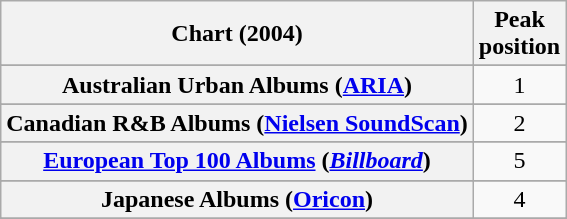<table class="wikitable sortable plainrowheaders" style="text-align:center;">
<tr>
<th scope="col">Chart (2004)</th>
<th scope="col">Peak<br>position</th>
</tr>
<tr>
</tr>
<tr>
<th scope="row">Australian Urban Albums (<a href='#'>ARIA</a>)</th>
<td>1</td>
</tr>
<tr>
</tr>
<tr>
</tr>
<tr>
</tr>
<tr>
</tr>
<tr>
<th scope="row">Canadian R&B Albums (<a href='#'>Nielsen SoundScan</a>)</th>
<td>2</td>
</tr>
<tr>
</tr>
<tr>
</tr>
<tr>
<th scope="row"><a href='#'>European Top 100 Albums</a> (<em><a href='#'>Billboard</a></em>)</th>
<td>5</td>
</tr>
<tr>
</tr>
<tr>
</tr>
<tr>
</tr>
<tr>
</tr>
<tr>
<th scope="row">Japanese Albums (<a href='#'>Oricon</a>)</th>
<td>4</td>
</tr>
<tr>
</tr>
<tr>
</tr>
<tr>
</tr>
<tr>
</tr>
<tr>
</tr>
<tr>
</tr>
<tr>
</tr>
<tr>
</tr>
<tr>
</tr>
<tr>
</tr>
<tr>
</tr>
</table>
